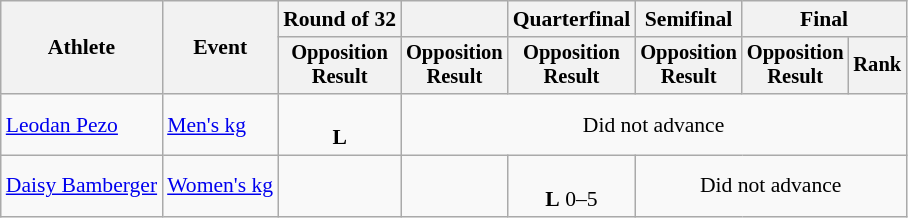<table class=wikitable style=font-size:90%;text-align:center>
<tr>
<th rowspan=2>Athlete</th>
<th rowspan=2>Event</th>
<th>Round of 32</th>
<th></th>
<th>Quarterfinal</th>
<th>Semifinal</th>
<th colspan=2>Final</th>
</tr>
<tr style=font-size:95%>
<th>Opposition<br>Result</th>
<th>Opposition<br>Result</th>
<th>Opposition<br>Result</th>
<th>Opposition<br>Result</th>
<th>Opposition<br>Result</th>
<th>Rank</th>
</tr>
<tr>
<td align=left><a href='#'>Leodan Pezo</a></td>
<td align=left><a href='#'>Men's  kg</a></td>
<td><br> <strong>L</strong> </td>
<td colspan=5>Did not advance</td>
</tr>
<tr>
<td align=left><a href='#'>Daisy Bamberger</a></td>
<td align=left><a href='#'>Women's  kg</a></td>
<td></td>
<td></td>
<td><br> <strong>L</strong> 0–5</td>
<td colspan=3>Did not advance</td>
</tr>
</table>
